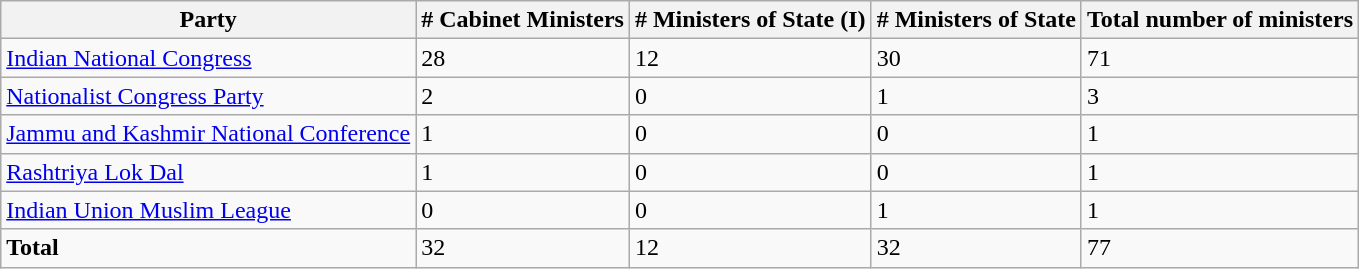<table class="wikitable">
<tr>
<th>Party</th>
<th># Cabinet Ministers</th>
<th># Ministers of State (I)</th>
<th># Ministers of State</th>
<th>Total number of ministers</th>
</tr>
<tr>
<td><a href='#'>Indian National Congress</a></td>
<td>28</td>
<td>12</td>
<td>30</td>
<td>71</td>
</tr>
<tr>
<td><a href='#'>Nationalist Congress Party</a></td>
<td>2</td>
<td>0</td>
<td>1</td>
<td>3</td>
</tr>
<tr>
<td><a href='#'>Jammu and Kashmir National Conference</a></td>
<td>1</td>
<td>0</td>
<td>0</td>
<td>1</td>
</tr>
<tr>
<td><a href='#'>Rashtriya Lok Dal</a></td>
<td>1</td>
<td>0</td>
<td>0</td>
<td>1</td>
</tr>
<tr>
<td><a href='#'>Indian Union Muslim League</a></td>
<td>0</td>
<td>0</td>
<td>1</td>
<td>1</td>
</tr>
<tr>
<td><strong>Total</strong></td>
<td>32</td>
<td>12</td>
<td>32</td>
<td>77</td>
</tr>
</table>
